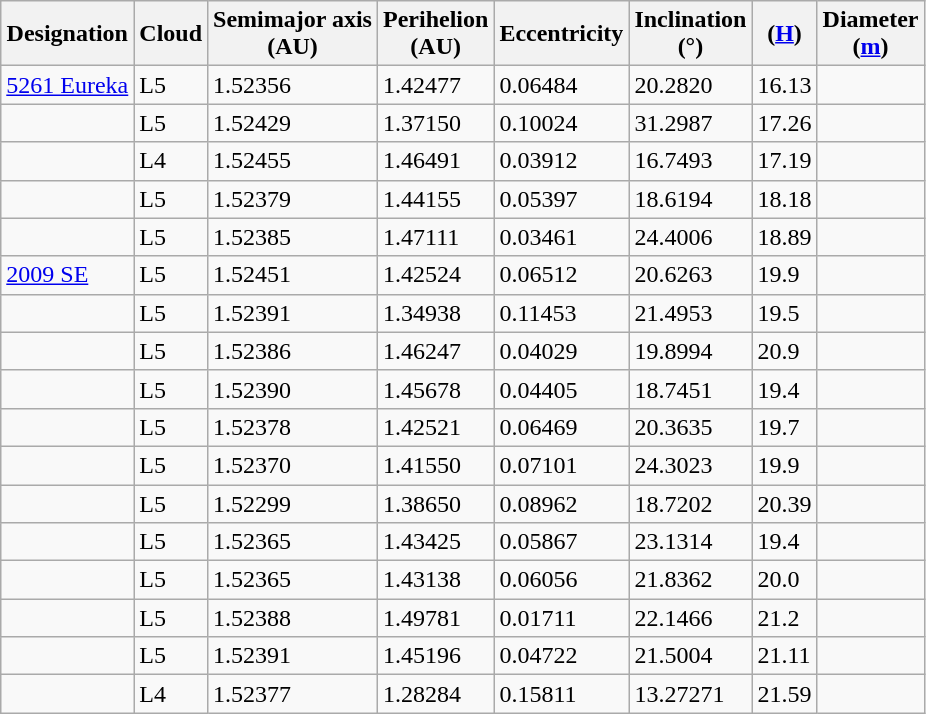<table class="wikitable sortable">
<tr>
<th>Designation</th>
<th>Cloud</th>
<th>Semimajor axis<br>(AU)</th>
<th>Perihelion<br>(AU)</th>
<th>Eccentricity</th>
<th>Inclination<br>(°)</th>
<th>(<a href='#'>H</a>)</th>
<th>Diameter<br>(<a href='#'>m</a>)</th>
</tr>
<tr>
<td><a href='#'>5261 Eureka</a></td>
<td>L5</td>
<td>1.52356</td>
<td>1.42477</td>
<td>0.06484</td>
<td>20.2820</td>
<td>16.13</td>
<td></td>
</tr>
<tr>
<td></td>
<td>L5</td>
<td>1.52429</td>
<td>1.37150</td>
<td>0.10024</td>
<td>31.2987</td>
<td>17.26</td>
<td></td>
</tr>
<tr>
<td></td>
<td>L4</td>
<td>1.52455</td>
<td>1.46491</td>
<td>0.03912</td>
<td>16.7493</td>
<td>17.19</td>
<td></td>
</tr>
<tr>
<td></td>
<td>L5</td>
<td>1.52379</td>
<td>1.44155</td>
<td>0.05397</td>
<td>18.6194</td>
<td>18.18</td>
<td></td>
</tr>
<tr>
<td></td>
<td>L5</td>
<td>1.52385</td>
<td>1.47111</td>
<td>0.03461</td>
<td>24.4006</td>
<td>18.89</td>
<td></td>
</tr>
<tr>
<td><a href='#'>2009 SE</a></td>
<td>L5</td>
<td>1.52451</td>
<td>1.42524</td>
<td>0.06512</td>
<td>20.6263</td>
<td>19.9</td>
<td></td>
</tr>
<tr>
<td></td>
<td>L5</td>
<td>1.52391</td>
<td>1.34938</td>
<td>0.11453</td>
<td>21.4953</td>
<td>19.5</td>
<td></td>
</tr>
<tr>
<td></td>
<td>L5</td>
<td>1.52386</td>
<td>1.46247</td>
<td>0.04029</td>
<td>19.8994</td>
<td>20.9</td>
<td></td>
</tr>
<tr>
<td></td>
<td>L5</td>
<td>1.52390</td>
<td>1.45678</td>
<td>0.04405</td>
<td>18.7451</td>
<td>19.4</td>
<td></td>
</tr>
<tr>
<td></td>
<td>L5</td>
<td>1.52378</td>
<td>1.42521</td>
<td>0.06469</td>
<td>20.3635</td>
<td>19.7</td>
<td></td>
</tr>
<tr>
<td></td>
<td>L5</td>
<td>1.52370</td>
<td>1.41550</td>
<td>0.07101</td>
<td>24.3023</td>
<td>19.9</td>
<td></td>
</tr>
<tr>
<td></td>
<td>L5</td>
<td>1.52299</td>
<td>1.38650</td>
<td>0.08962</td>
<td>18.7202</td>
<td>20.39</td>
<td></td>
</tr>
<tr>
<td></td>
<td>L5</td>
<td>1.52365</td>
<td>1.43425</td>
<td>0.05867</td>
<td>23.1314</td>
<td>19.4</td>
<td></td>
</tr>
<tr>
<td></td>
<td>L5</td>
<td>1.52365</td>
<td>1.43138</td>
<td>0.06056</td>
<td>21.8362</td>
<td>20.0</td>
<td></td>
</tr>
<tr>
<td></td>
<td>L5</td>
<td>1.52388</td>
<td>1.49781</td>
<td>0.01711</td>
<td>22.1466</td>
<td>21.2</td>
<td></td>
</tr>
<tr>
<td></td>
<td>L5</td>
<td>1.52391</td>
<td>1.45196</td>
<td>0.04722</td>
<td>21.5004</td>
<td>21.11</td>
<td></td>
</tr>
<tr>
<td></td>
<td>L4</td>
<td>1.52377</td>
<td>1.28284</td>
<td>0.15811</td>
<td>13.27271</td>
<td>21.59</td>
<td></td>
</tr>
</table>
